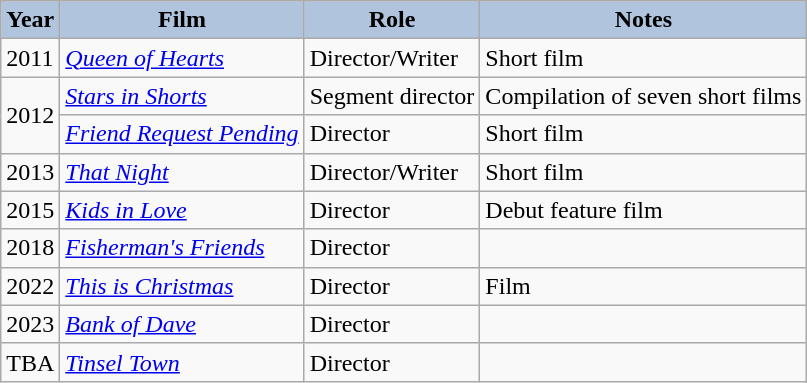<table class="wikitable" ;>
<tr style="text-align:center;">
<th style="background:#B0C4DE;">Year</th>
<th style="background:#B0C4DE;">Film</th>
<th style="background:#B0C4DE;">Role</th>
<th style="background:#B0C4DE;">Notes</th>
</tr>
<tr>
<td>2011</td>
<td><em><a href='#'>Queen of Hearts</a></em></td>
<td>Director/Writer</td>
<td>Short film</td>
</tr>
<tr>
<td rowspan="2">2012</td>
<td><em><a href='#'>Stars in Shorts </a></em></td>
<td>Segment director</td>
<td>Compilation of seven short films</td>
</tr>
<tr>
<td><em><a href='#'>Friend Request Pending</a></em></td>
<td>Director</td>
<td>Short film</td>
</tr>
<tr>
<td>2013</td>
<td><em><a href='#'>That Night</a></em></td>
<td>Director/Writer</td>
<td>Short film</td>
</tr>
<tr>
<td>2015</td>
<td><em><a href='#'>Kids in Love</a></em></td>
<td>Director</td>
<td>Debut feature film</td>
</tr>
<tr>
<td>2018</td>
<td><em><a href='#'>Fisherman's Friends</a></em></td>
<td>Director</td>
<td></td>
</tr>
<tr>
<td>2022</td>
<td><em><a href='#'>This is Christmas</a></em></td>
<td>Director</td>
<td>Film</td>
</tr>
<tr>
<td>2023</td>
<td><em><a href='#'>Bank of Dave</a></em></td>
<td>Director</td>
<td></td>
</tr>
<tr>
<td>TBA</td>
<td><em><a href='#'>Tinsel Town</a></em></td>
<td>Director</td>
<td></td>
</tr>
</table>
